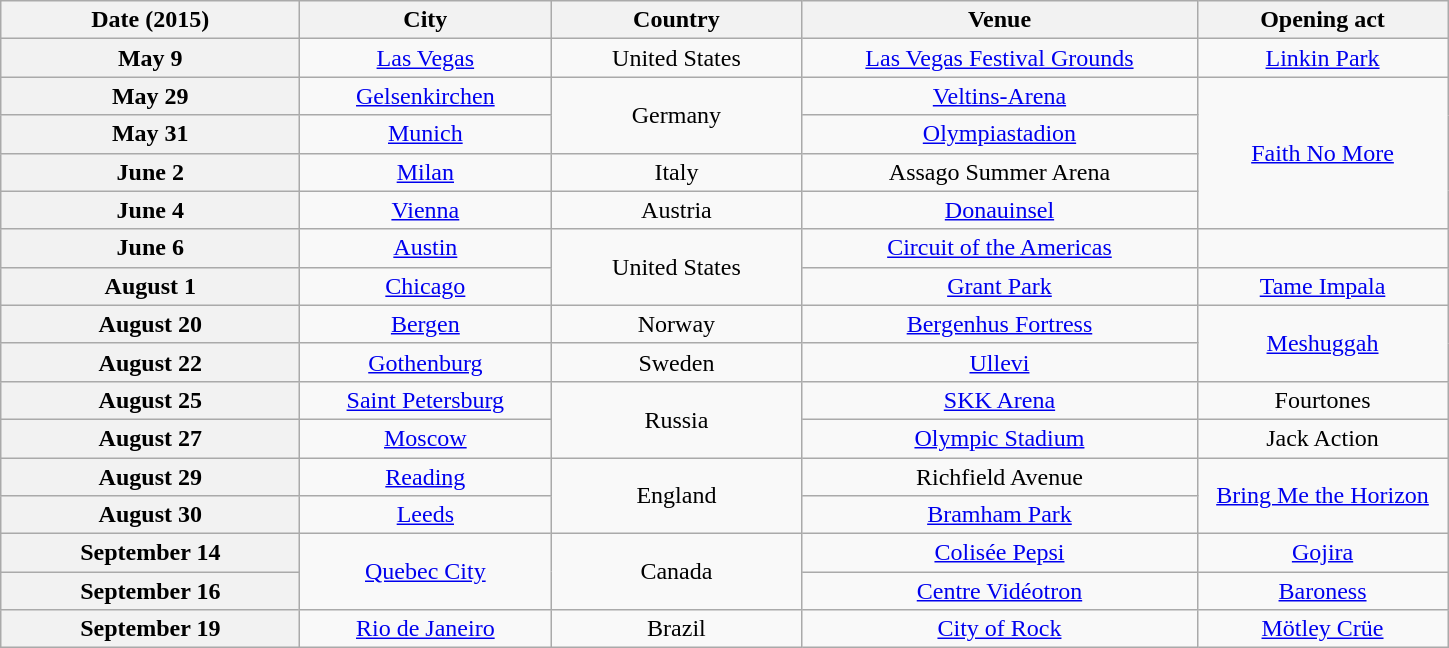<table class="wikitable plainrowheaders" style="text-align:center;">
<tr>
<th scope="col" style="width:12em;">Date (2015)</th>
<th scope="col" style="width:10em;">City</th>
<th scope="col" style="width:10em;">Country</th>
<th scope="col" style="width:16em;">Venue</th>
<th scope="col" style="width:10em;">Opening act</th>
</tr>
<tr>
<th scope="row" style="text-align:center;">May 9</th>
<td><a href='#'>Las Vegas</a></td>
<td>United States</td>
<td><a href='#'>Las Vegas Festival Grounds</a></td>
<td><a href='#'>Linkin Park</a></td>
</tr>
<tr>
<th scope="row" style="text-align:center;">May 29</th>
<td><a href='#'>Gelsenkirchen</a></td>
<td rowspan="2">Germany</td>
<td><a href='#'>Veltins-Arena</a></td>
<td rowspan="4"><a href='#'>Faith No More</a></td>
</tr>
<tr>
<th scope="row" style="text-align:center;">May 31</th>
<td><a href='#'>Munich</a></td>
<td><a href='#'>Olympiastadion</a></td>
</tr>
<tr>
<th scope="row" style="text-align:center;">June 2</th>
<td><a href='#'>Milan</a></td>
<td>Italy</td>
<td>Assago Summer Arena</td>
</tr>
<tr>
<th scope="row" style="text-align:center;">June 4</th>
<td><a href='#'>Vienna</a></td>
<td>Austria</td>
<td><a href='#'>Donauinsel</a></td>
</tr>
<tr>
<th scope="row" style="text-align:center;">June 6</th>
<td><a href='#'>Austin</a></td>
<td rowspan="2">United States</td>
<td><a href='#'>Circuit of the Americas</a></td>
<td></td>
</tr>
<tr>
<th scope="row" style="text-align:center;">August 1</th>
<td><a href='#'>Chicago</a></td>
<td><a href='#'>Grant Park</a></td>
<td><a href='#'>Tame Impala</a></td>
</tr>
<tr>
<th scope="row" style="text-align:center;">August 20</th>
<td><a href='#'>Bergen</a></td>
<td>Norway</td>
<td><a href='#'>Bergenhus Fortress</a></td>
<td rowspan="2"><a href='#'>Meshuggah</a></td>
</tr>
<tr>
<th scope="row" style="text-align:center;">August 22</th>
<td><a href='#'>Gothenburg</a></td>
<td>Sweden</td>
<td><a href='#'>Ullevi</a></td>
</tr>
<tr>
<th scope="row" style="text-align:center;">August 25</th>
<td><a href='#'>Saint Petersburg</a></td>
<td rowspan="2">Russia</td>
<td><a href='#'>SKK Arena</a></td>
<td>Fourtones</td>
</tr>
<tr>
<th scope="row" style="text-align:center;">August 27</th>
<td><a href='#'>Moscow</a></td>
<td><a href='#'>Olympic Stadium</a></td>
<td>Jack Action</td>
</tr>
<tr>
<th scope="row" style="text-align:center;">August 29</th>
<td><a href='#'>Reading</a></td>
<td rowspan="2">England</td>
<td>Richfield Avenue</td>
<td rowspan="2"><a href='#'>Bring Me the Horizon</a></td>
</tr>
<tr>
<th scope="row" style="text-align:center;">August 30</th>
<td><a href='#'>Leeds</a></td>
<td><a href='#'>Bramham Park</a></td>
</tr>
<tr>
<th scope="row" style="text-align:center;">September 14</th>
<td rowspan="2"><a href='#'>Quebec City</a></td>
<td rowspan="2">Canada</td>
<td><a href='#'>Colisée Pepsi</a></td>
<td><a href='#'>Gojira</a></td>
</tr>
<tr>
<th scope="row" style="text-align:center;">September 16</th>
<td><a href='#'>Centre Vidéotron</a></td>
<td><a href='#'>Baroness</a></td>
</tr>
<tr>
<th scope="row" style="text-align:center;">September 19</th>
<td><a href='#'>Rio de Janeiro</a></td>
<td>Brazil</td>
<td><a href='#'>City of Rock</a></td>
<td><a href='#'>Mötley Crüe</a></td>
</tr>
</table>
